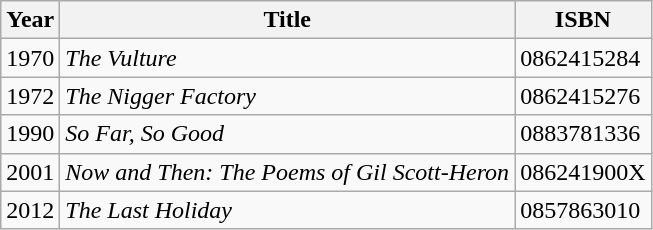<table class="wikitable">
<tr>
<th>Year</th>
<th>Title</th>
<th>ISBN</th>
</tr>
<tr>
<td>1970</td>
<td><em>The Vulture</em></td>
<td>0862415284</td>
</tr>
<tr>
<td>1972</td>
<td><em>The Nigger Factory</em></td>
<td>0862415276</td>
</tr>
<tr>
<td>1990</td>
<td><em>So Far, So Good</em></td>
<td>0883781336</td>
</tr>
<tr>
<td>2001</td>
<td><em>Now and Then: The Poems of Gil Scott-Heron</em></td>
<td>086241900X</td>
</tr>
<tr>
<td>2012</td>
<td><em>The Last Holiday</em></td>
<td>0857863010</td>
</tr>
</table>
